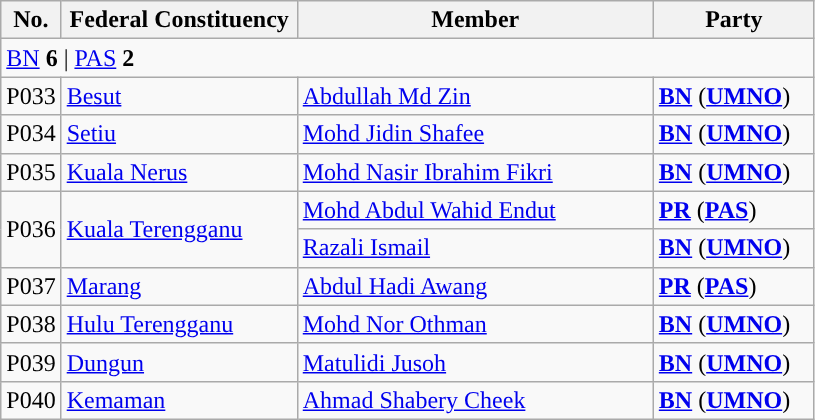<table class ="wikitable sortable">
<tr>
<th style="width:30px;">No.</th>
<th style="width:150px;">Federal Constituency</th>
<th style="width:230px;">Member</th>
<th style="width:100px;">Party</th>
</tr>
<tr>
<td colspan="4"><a href='#'>BN</a> <strong>6</strong> | <a href='#'>PAS</a> <strong>2</strong></td>
</tr>
<tr>
<td>P033</td>
<td><a href='#'>Besut</a></td>
<td><a href='#'>Abdullah Md Zin</a></td>
<td><strong><a href='#'>BN</a></strong> (<strong><a href='#'>UMNO</a></strong>)</td>
</tr>
<tr>
<td>P034</td>
<td><a href='#'>Setiu</a></td>
<td><a href='#'>Mohd Jidin Shafee</a></td>
<td><strong><a href='#'>BN</a></strong> (<strong><a href='#'>UMNO</a></strong>)</td>
</tr>
<tr>
<td>P035</td>
<td><a href='#'>Kuala Nerus</a></td>
<td><a href='#'>Mohd Nasir Ibrahim Fikri</a></td>
<td><strong><a href='#'>BN</a></strong> (<strong><a href='#'>UMNO</a></strong>)</td>
</tr>
<tr>
<td rowspan=2>P036</td>
<td rowspan=2><a href='#'>Kuala Terengganu</a></td>
<td><a href='#'>Mohd Abdul Wahid Endut</a>  </td>
<td><strong><a href='#'>PR</a></strong> (<strong><a href='#'>PAS</a></strong>)</td>
</tr>
<tr>
<td><a href='#'>Razali Ismail</a> </td>
<td><strong><a href='#'>BN</a></strong> (<strong><a href='#'>UMNO</a></strong>)</td>
</tr>
<tr>
<td>P037</td>
<td><a href='#'>Marang</a></td>
<td><a href='#'>Abdul Hadi Awang</a></td>
<td><strong><a href='#'>PR</a></strong> (<strong><a href='#'>PAS</a></strong>)</td>
</tr>
<tr>
<td>P038</td>
<td><a href='#'>Hulu Terengganu</a></td>
<td><a href='#'>Mohd Nor Othman</a></td>
<td><strong><a href='#'>BN</a></strong> (<strong><a href='#'>UMNO</a></strong>)</td>
</tr>
<tr>
<td>P039</td>
<td><a href='#'>Dungun</a></td>
<td><a href='#'>Matulidi Jusoh</a></td>
<td><strong><a href='#'>BN</a></strong> (<strong><a href='#'>UMNO</a></strong>)</td>
</tr>
<tr>
<td>P040</td>
<td><a href='#'>Kemaman</a></td>
<td><a href='#'>Ahmad Shabery Cheek</a></td>
<td><strong><a href='#'>BN</a></strong> (<strong><a href='#'>UMNO</a></strong>)</td>
</tr>
</table>
